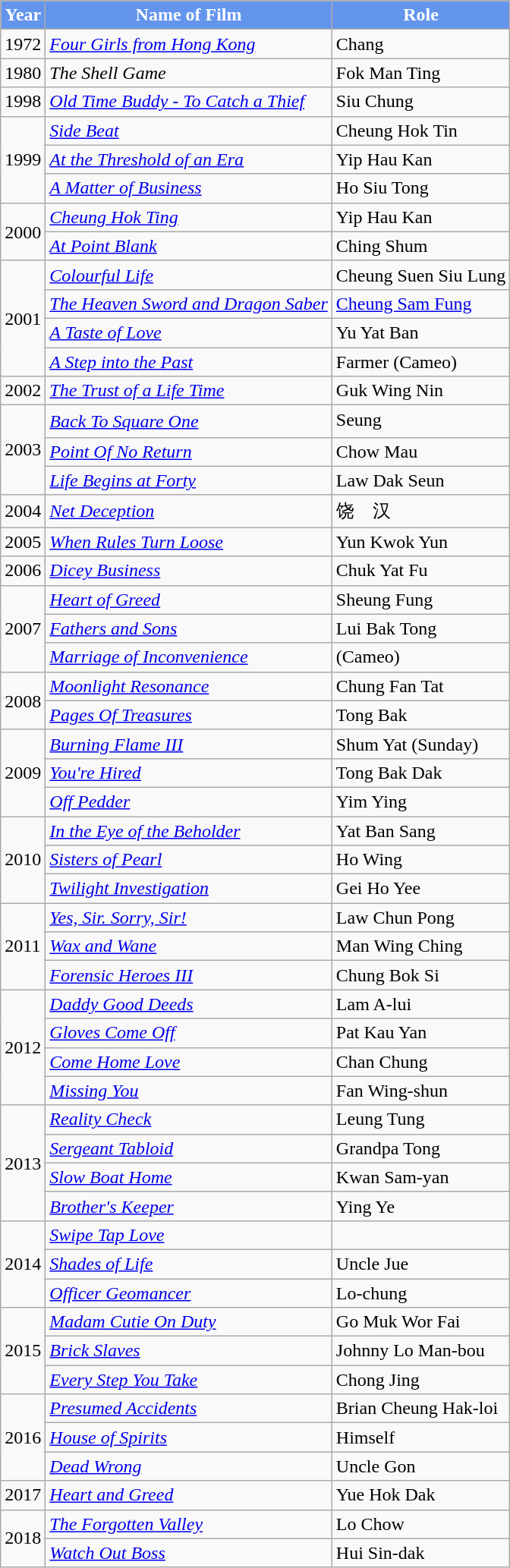<table class="wikitable">
<tr style="background:cornflowerblue; color:white" align=center>
<td><strong>Year</strong></td>
<td><strong>Name of Film</strong></td>
<td><strong>Role</strong></td>
</tr>
<tr>
<td>1972</td>
<td><em><a href='#'>Four Girls from Hong Kong</a></em></td>
<td>Chang</td>
</tr>
<tr>
<td>1980</td>
<td><em>The Shell Game</em></td>
<td>Fok Man Ting</td>
</tr>
<tr>
<td>1998</td>
<td><em><a href='#'>Old Time Buddy - To Catch a Thief</a></em></td>
<td>Siu Chung</td>
</tr>
<tr>
<td rowspan="3">1999</td>
<td><em><a href='#'>Side Beat</a></em></td>
<td>Cheung Hok Tin</td>
</tr>
<tr>
<td><em><a href='#'>At the Threshold of an Era</a></em></td>
<td>Yip Hau Kan</td>
</tr>
<tr>
<td><em><a href='#'>A Matter of Business</a></em></td>
<td>Ho Siu Tong</td>
</tr>
<tr>
<td rowspan="2">2000</td>
<td><em><a href='#'>Cheung Hok Ting</a></em></td>
<td>Yip Hau Kan</td>
</tr>
<tr>
<td><a href='#'><em>At Point Blank</em></a></td>
<td>Ching Shum</td>
</tr>
<tr>
<td rowspan="4">2001</td>
<td><em><a href='#'>Colourful Life</a></em></td>
<td>Cheung Suen Siu Lung</td>
</tr>
<tr>
<td><em><a href='#'>The Heaven Sword and Dragon Saber</a></em></td>
<td><a href='#'>Cheung Sam Fung</a></td>
</tr>
<tr>
<td><em><a href='#'>A Taste of Love</a></em></td>
<td>Yu Yat Ban</td>
</tr>
<tr>
<td><em><a href='#'>A Step into the Past</a></em></td>
<td>Farmer (Cameo)</td>
</tr>
<tr>
<td>2002</td>
<td><em><a href='#'>The Trust of a Life Time</a></em></td>
<td>Guk Wing Nin</td>
</tr>
<tr>
<td rowspan="3">2003</td>
<td><em><a href='#'>Back To Square One</a></em></td>
<td>Seung　</td>
</tr>
<tr>
<td><a href='#'><em>Point Of No Return</em></a></td>
<td>Chow Mau</td>
</tr>
<tr>
<td><a href='#'><em>Life Begins at Forty</em></a></td>
<td>Law Dak Seun</td>
</tr>
<tr>
<td>2004</td>
<td><em><a href='#'>Net Deception</a></em></td>
<td>饶　汉</td>
</tr>
<tr>
<td>2005</td>
<td><em><a href='#'>When Rules Turn Loose</a></em></td>
<td>Yun Kwok Yun</td>
</tr>
<tr>
<td>2006</td>
<td><em><a href='#'>Dicey Business</a></em></td>
<td>Chuk Yat Fu</td>
</tr>
<tr>
<td rowspan="3">2007</td>
<td><em><a href='#'>Heart of Greed</a></em></td>
<td>Sheung Fung</td>
</tr>
<tr>
<td><a href='#'><em>Fathers and Sons</em></a></td>
<td>Lui Bak Tong</td>
</tr>
<tr>
<td><em><a href='#'>Marriage of Inconvenience</a></em></td>
<td>(Cameo)</td>
</tr>
<tr>
<td rowspan="2">2008</td>
<td><em><a href='#'>Moonlight Resonance</a></em></td>
<td>Chung Fan Tat</td>
</tr>
<tr>
<td><em><a href='#'>Pages Of Treasures</a></em></td>
<td>Tong Bak</td>
</tr>
<tr>
<td rowspan="3">2009</td>
<td><em><a href='#'>Burning Flame III</a></em></td>
<td>Shum Yat (Sunday)</td>
</tr>
<tr>
<td><em><a href='#'>You're Hired</a></em></td>
<td>Tong Bak Dak</td>
</tr>
<tr>
<td><em><a href='#'>Off Pedder</a></em></td>
<td>Yim Ying</td>
</tr>
<tr>
<td rowspan="3">2010</td>
<td><em><a href='#'>In the Eye of the Beholder</a></em></td>
<td>Yat Ban Sang</td>
</tr>
<tr>
<td><em><a href='#'>Sisters of Pearl</a></em></td>
<td>Ho Wing</td>
</tr>
<tr>
<td><em><a href='#'>Twilight Investigation</a></em></td>
<td>Gei Ho Yee</td>
</tr>
<tr>
<td rowspan="3">2011</td>
<td><em><a href='#'>Yes, Sir. Sorry, Sir!</a></em></td>
<td>Law Chun Pong</td>
</tr>
<tr>
<td><em><a href='#'>Wax and Wane</a></em></td>
<td>Man Wing Ching</td>
</tr>
<tr>
<td><em><a href='#'>Forensic Heroes III</a></em></td>
<td>Chung Bok Si</td>
</tr>
<tr>
<td rowspan="4">2012</td>
<td><em><a href='#'>Daddy Good Deeds</a></em></td>
<td>Lam A-lui</td>
</tr>
<tr>
<td><em><a href='#'>Gloves Come Off</a></em></td>
<td>Pat Kau Yan</td>
</tr>
<tr>
<td><em><a href='#'>Come Home Love</a></em></td>
<td>Chan Chung</td>
</tr>
<tr>
<td><em><a href='#'>Missing You</a></em></td>
<td>Fan Wing-shun</td>
</tr>
<tr>
<td rowspan="4">2013</td>
<td><em><a href='#'>Reality Check</a></em></td>
<td>Leung Tung</td>
</tr>
<tr>
<td><em><a href='#'>Sergeant Tabloid</a></em></td>
<td>Grandpa Tong</td>
</tr>
<tr>
<td><em><a href='#'>Slow Boat Home</a> </em></td>
<td>Kwan Sam-yan</td>
</tr>
<tr>
<td><em><a href='#'>Brother's Keeper</a></em></td>
<td>Ying Ye</td>
</tr>
<tr>
<td rowspan="3">2014</td>
<td><em><a href='#'>Swipe Tap Love</a></em></td>
<td></td>
</tr>
<tr>
<td><em><a href='#'>Shades of Life</a></em></td>
<td>Uncle Jue</td>
</tr>
<tr>
<td><em><a href='#'>Officer Geomancer</a></em></td>
<td>Lo-chung</td>
</tr>
<tr>
<td rowspan="3">2015</td>
<td><em><a href='#'>Madam Cutie On Duty</a></em></td>
<td>Go Muk Wor Fai</td>
</tr>
<tr>
<td><em><a href='#'>Brick Slaves</a></em></td>
<td>Johnny Lo Man-bou</td>
</tr>
<tr>
<td><em><a href='#'>Every Step You Take</a></em></td>
<td>Chong Jing</td>
</tr>
<tr>
<td rowspan="3">2016</td>
<td><em><a href='#'>Presumed Accidents</a></em></td>
<td>Brian Cheung Hak-loi</td>
</tr>
<tr>
<td><em><a href='#'>House of Spirits</a></em></td>
<td>Himself</td>
</tr>
<tr>
<td><em><a href='#'>Dead Wrong</a></em></td>
<td>Uncle Gon</td>
</tr>
<tr>
<td>2017</td>
<td><em><a href='#'>Heart and Greed</a></em></td>
<td>Yue Hok Dak</td>
</tr>
<tr>
<td rowspan="2">2018</td>
<td><em><a href='#'>The Forgotten Valley</a></em></td>
<td>Lo Chow</td>
</tr>
<tr>
<td><em><a href='#'>Watch Out Boss</a></em></td>
<td>Hui Sin-dak</td>
</tr>
</table>
